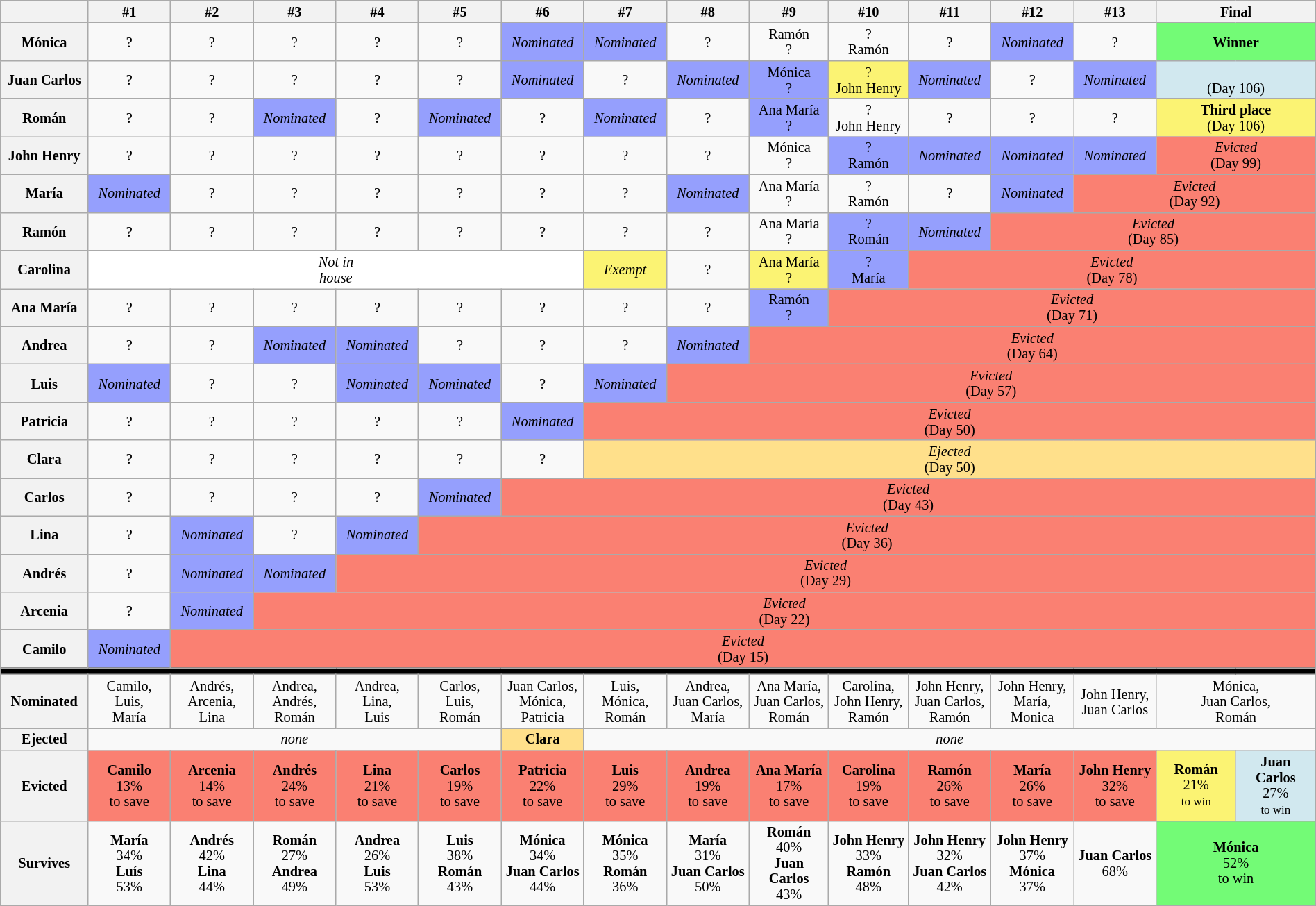<table class="wikitable" style="text-align:center; width:100%; font-size:85%; line-height:15px">
<tr>
<th style="width:5%"></th>
<th style="width:5%">#1</th>
<th style="width:5%">#2</th>
<th style="width:5%">#3</th>
<th style="width:5%">#4</th>
<th style="width:5%">#5</th>
<th style="width:5%">#6</th>
<th style="width:5%">#7</th>
<th style="width:5%">#8</th>
<th style="width:5%">#9</th>
<th style="width:5%">#10</th>
<th style="width:5%">#11</th>
<th style="width:5%">#12</th>
<th style="width:5%">#13</th>
<th colspan=2 style="width:10%">Final</th>
</tr>
<tr>
<th>Mónica</th>
<td>?</td>
<td>?</td>
<td>?</td>
<td>?</td>
<td>?</td>
<td bgcolor="959FFD"><em>Nominated</em></td>
<td bgcolor="959FFD"><em>Nominated</em></td>
<td>?</td>
<td>Ramón<br>?</td>
<td>?<br>Ramón</td>
<td>?</td>
<td bgcolor="959FFD"><em>Nominated</em></td>
<td>?</td>
<td style="background:#73FB76" colspan=2><strong>Winner</strong><br></td>
</tr>
<tr>
<th>Juan Carlos</th>
<td>?</td>
<td>?</td>
<td>?</td>
<td>?</td>
<td>?</td>
<td bgcolor="959FFD"><em>Nominated</em></td>
<td>?</td>
<td bgcolor="959FFD"><em>Nominated</em></td>
<td bgcolor="959FFD">Mónica<br>?</td>
<td bgcolor="FBF373">?<br>John Henry</td>
<td bgcolor="959FFD"><em>Nominated</em></td>
<td>?</td>
<td bgcolor="959FFD"><em>Nominated</em></td>
<td style="background:#D1E8EF" colspan=2><br>(Day 106)</td>
</tr>
<tr>
<th>Román</th>
<td>?</td>
<td>?</td>
<td bgcolor="959FFD"><em>Nominated</em></td>
<td>?</td>
<td bgcolor="959FFD"><em>Nominated</em></td>
<td>?</td>
<td bgcolor="959FFD"><em>Nominated</em></td>
<td>?</td>
<td bgcolor="959FFD">Ana María<br>?</td>
<td>?<br>John Henry</td>
<td>?</td>
<td>?</td>
<td>?</td>
<td bgcolor="FBF373" colspan=2><strong>Third place</strong><br>(Day 106)</td>
</tr>
<tr>
<th>John Henry</th>
<td>?</td>
<td>?</td>
<td>?</td>
<td>?</td>
<td>?</td>
<td>?</td>
<td>?</td>
<td>?</td>
<td>Mónica<br>?</td>
<td bgcolor="959FFD">?<br>Ramón</td>
<td bgcolor="959FFD"><em>Nominated</em></td>
<td bgcolor="959FFD"><em>Nominated</em></td>
<td bgcolor="959FFD"><em>Nominated</em></td>
<td bgcolor="FA8072" colspan=2><em>Evicted</em><br>(Day 99)</td>
</tr>
<tr>
<th>María</th>
<td bgcolor="959FFD"><em>Nominated</em></td>
<td>?</td>
<td>?</td>
<td>?</td>
<td>?</td>
<td>?</td>
<td>?</td>
<td bgcolor="959FFD"><em>Nominated</em></td>
<td>Ana María<br>?</td>
<td>?<br>Ramón</td>
<td>?</td>
<td bgcolor="959FFD"><em>Nominated</em></td>
<td bgcolor="FA8072" colspan=3><em>Evicted</em><br>(Day 92)</td>
</tr>
<tr>
<th>Ramón</th>
<td>?</td>
<td>?</td>
<td>?</td>
<td>?</td>
<td>?</td>
<td>?</td>
<td>?</td>
<td>?</td>
<td>Ana María<br>?</td>
<td bgcolor="959FFD">?<br>Román</td>
<td bgcolor="959FFD"><em>Nominated</em></td>
<td bgcolor="FA8072" colspan=4><em>Evicted</em><br>(Day 85)</td>
</tr>
<tr>
<th>Carolina</th>
<td bgcolor="white" colspan=6><em>Not in<br>house</em></td>
<td bgcolor="FBF373"><em>Exempt</em></td>
<td>?</td>
<td bgcolor="FBF373">Ana María<br>?</td>
<td bgcolor="959FFD">?<br>María</td>
<td bgcolor="FA8072" colspan=5><em>Evicted</em><br>(Day 78)</td>
</tr>
<tr>
<th>Ana María</th>
<td>?</td>
<td>?</td>
<td>?</td>
<td>?</td>
<td>?</td>
<td>?</td>
<td>?</td>
<td>?</td>
<td bgcolor="959FFD">Ramón<br>?</td>
<td bgcolor="FA8072" colspan=6><em>Evicted</em><br>(Day 71)</td>
</tr>
<tr>
<th>Andrea</th>
<td>?</td>
<td>?</td>
<td bgcolor="959FFD"><em>Nominated</em></td>
<td bgcolor="959FFD"><em>Nominated</em></td>
<td>?</td>
<td>?</td>
<td>?</td>
<td bgcolor="959FFD"><em>Nominated</em></td>
<td bgcolor="FA8072" colspan=7><em>Evicted</em><br>(Day 64)</td>
</tr>
<tr>
<th>Luis</th>
<td bgcolor="959FFD"><em>Nominated</em></td>
<td>?</td>
<td>?</td>
<td bgcolor="959FFD"><em>Nominated</em></td>
<td bgcolor="959FFD"><em>Nominated</em></td>
<td>?</td>
<td bgcolor="959FFD"><em>Nominated</em></td>
<td bgcolor="FA8072" colspan=8><em>Evicted</em><br>(Day 57)</td>
</tr>
<tr>
<th>Patricia</th>
<td>?</td>
<td>?</td>
<td>?</td>
<td>?</td>
<td>?</td>
<td bgcolor="959FFD"><em>Nominated</em></td>
<td bgcolor="FA8072" colspan=9><em>Evicted</em><br>(Day 50)</td>
</tr>
<tr>
<th>Clara</th>
<td>?</td>
<td>?</td>
<td>?</td>
<td>?</td>
<td>?</td>
<td>?</td>
<td style="background:#FFE08B" colspan=9><em>Ejected</em><br>(Day 50)</td>
</tr>
<tr>
<th>Carlos</th>
<td>?</td>
<td>?</td>
<td>?</td>
<td>?</td>
<td bgcolor="959FFD"><em>Nominated</em></td>
<td bgcolor="FA8072" colspan=10><em>Evicted</em><br>(Day 43)</td>
</tr>
<tr>
<th>Lina</th>
<td>?</td>
<td bgcolor="959FFD"><em>Nominated</em></td>
<td>?</td>
<td bgcolor="959FFD"><em>Nominated</em></td>
<td bgcolor="FA8072" colspan=11><em>Evicted</em><br>(Day 36)</td>
</tr>
<tr>
<th>Andrés</th>
<td>?</td>
<td bgcolor="959FFD"><em>Nominated</em></td>
<td bgcolor="959FFD"><em>Nominated</em></td>
<td bgcolor="FA8072" colspan=12><em>Evicted</em><br>(Day 29)</td>
</tr>
<tr>
<th>Arcenia</th>
<td>?</td>
<td bgcolor="959FFD"><em>Nominated</em></td>
<td bgcolor="FA8072" colspan=13><em>Evicted</em><br>(Day 22)</td>
</tr>
<tr>
<th>Camilo</th>
<td bgcolor="959FFD"><em>Nominated</em></td>
<td bgcolor="FA8072" colspan=14><em>Evicted</em><br>(Day 15)</td>
</tr>
<tr>
<td bgcolor="black" colspan=16></td>
</tr>
<tr>
<th>Nominated</th>
<td>Camilo,<br>Luis,<br>María</td>
<td>Andrés,<br>Arcenia,<br>Lina</td>
<td>Andrea,<br>Andrés,<br>Román</td>
<td>Andrea,<br>Lina,<br>Luis</td>
<td>Carlos,<br>Luis,<br>Román</td>
<td>Juan Carlos,<br>Mónica,<br>Patricia</td>
<td>Luis,<br>Mónica,<br>Román</td>
<td>Andrea,<br>Juan Carlos,<br>María</td>
<td>Ana María,<br>Juan Carlos,<br>Román</td>
<td>Carolina,<br>John Henry,<br>Ramón</td>
<td>John Henry,<br>Juan Carlos,<br>Ramón</td>
<td>John Henry,<br>María,<br>Monica</td>
<td>John Henry,<br>Juan Carlos</td>
<td colspan="2">Mónica,<br>Juan Carlos,<br>Román</td>
</tr>
<tr>
<th>Ejected</th>
<td colspan="5"><em>none</em></td>
<td style="background:#ffe08b"><strong>Clara</strong></td>
<td colspan="9"><em>none</em></td>
</tr>
<tr>
<th>Evicted</th>
<td bgcolor="FA8072"><strong>Camilo</strong><br>13%<br>to save</td>
<td bgcolor="FA8072"><strong>Arcenia</strong><br>14%<br>to save</td>
<td bgcolor="FA8072"><strong>Andrés</strong><br>24%<br>to save</td>
<td bgcolor="FA8072"><strong>Lina</strong><br>21%<br>to save</td>
<td bgcolor="FA8072"><strong>Carlos</strong><br>19%<br>to save</td>
<td bgcolor="FA8072"><strong>Patricia</strong><br>22%<br>to save</td>
<td bgcolor="FA8072"><strong>Luis</strong><br>29%<br>to save</td>
<td bgcolor="FA8072"><strong>Andrea</strong><br>19%<br>to save</td>
<td bgcolor="FA8072"><strong>Ana María</strong><br>17%<br>to save</td>
<td bgcolor="FA8072"><strong>Carolina</strong><br>19%<br>to save</td>
<td bgcolor="FA8072"><strong>Ramón</strong><br>26%<br>to save</td>
<td bgcolor="FA8072"><strong>María</strong><br>26%<br>to save</td>
<td bgcolor="FA8072"><strong>John Henry</strong><br>32%<br>to save</td>
<td style="background:#FBF373; width:5%"><strong>Román</strong><br>21%<br><small>to win</small></td>
<td style="background:#D1E8EF; width:5%"><strong>Juan Carlos</strong><br>27%<br><small>to win</small></td>
</tr>
<tr>
<th>Survives</th>
<td><strong>María</strong><br>34%<br><strong>Luís</strong><br>53%</td>
<td><strong>Andrés</strong><br>42%<br><strong>Lina</strong><br>44%</td>
<td><strong>Román</strong><br>27%<br><strong>Andrea</strong><br>49%</td>
<td><strong>Andrea</strong><br>26%<br><strong>Luis</strong><br>53%</td>
<td><strong>Luis</strong><br>38%<br><strong>Román</strong><br>43%</td>
<td><strong>Mónica</strong><br>34%<br><strong>Juan Carlos</strong><br>44%</td>
<td><strong>Mónica</strong><br>35%<br><strong>Román</strong><br>36%</td>
<td><strong>María</strong><br>31%<br><strong>Juan Carlos</strong><br>50%</td>
<td><strong>Román</strong><br>40%<br><strong>Juan Carlos</strong><br>43%</td>
<td><strong>John Henry</strong><br>33%<br><strong>Ramón</strong><br>48%</td>
<td><strong>John Henry</strong><br>32%<br><strong>Juan Carlos</strong><br>42%</td>
<td><strong>John Henry</strong><br>37%<br><strong>Mónica</strong><br>37%</td>
<td><strong>Juan Carlos</strong><br>68%</td>
<td colspan=2 style="background:#73FB76"><strong>Mónica</strong><br>52%<br>to win</td>
</tr>
</table>
